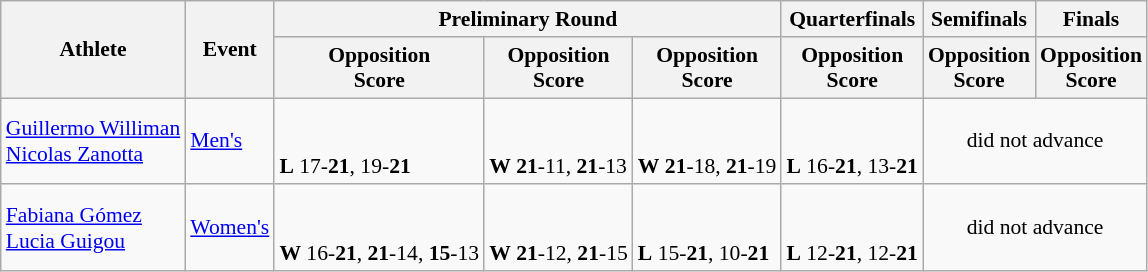<table class="wikitable" border="1" style="font-size:90%">
<tr>
<th rowspan=2>Athlete</th>
<th rowspan=2>Event</th>
<th colspan=3>Preliminary Round</th>
<th>Quarterfinals</th>
<th>Semifinals</th>
<th>Finals</th>
</tr>
<tr>
<th>Opposition<br>Score</th>
<th>Opposition<br>Score</th>
<th>Opposition<br>Score</th>
<th>Opposition<br>Score</th>
<th>Opposition<br>Score</th>
<th>Opposition<br>Score</th>
</tr>
<tr>
<td><a href='#'>Guillermo Williman</a> <br> <a href='#'>Nicolas Zanotta</a></td>
<td><a href='#'>Men's</a></td>
<td><br><br><strong>L</strong> 17-<strong>21</strong>, 19-<strong>21</strong></td>
<td><br><br><strong>W</strong> <strong>21</strong>-11, <strong>21</strong>-13</td>
<td><br><br><strong>W</strong> <strong>21</strong>-18, <strong>21</strong>-19</td>
<td><br><br><strong>L</strong> 16-<strong>21</strong>, 13-<strong>21</strong></td>
<td align="center" colspan="7">did not advance</td>
</tr>
<tr>
<td><a href='#'>Fabiana Gómez</a> <br> <a href='#'>Lucia Guigou</a></td>
<td><a href='#'>Women's</a></td>
<td><br><br><strong>W</strong> 16-<strong>21</strong>, <strong>21</strong>-14, <strong>15</strong>-13</td>
<td><br><br><strong>W</strong> <strong>21</strong>-12, <strong>21</strong>-15</td>
<td><br><br><strong>L</strong> 15-<strong>21</strong>, 10-<strong>21</strong></td>
<td><br><br><strong>L</strong> 12-<strong>21</strong>, 12-<strong>21</strong></td>
<td align="center" colspan="7">did not advance</td>
</tr>
</table>
